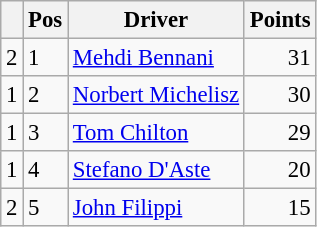<table class="wikitable" style="font-size: 95%;">
<tr>
<th></th>
<th>Pos</th>
<th>Driver</th>
<th>Points</th>
</tr>
<tr>
<td align="left"> 2</td>
<td>1</td>
<td> <a href='#'>Mehdi Bennani</a></td>
<td align="right">31</td>
</tr>
<tr>
<td align="left"> 1</td>
<td>2</td>
<td> <a href='#'>Norbert Michelisz</a></td>
<td align="right">30</td>
</tr>
<tr>
<td align="left"> 1</td>
<td>3</td>
<td> <a href='#'>Tom Chilton</a></td>
<td align="right">29</td>
</tr>
<tr>
<td align="left"> 1</td>
<td>4</td>
<td> <a href='#'>Stefano D'Aste</a></td>
<td align="right">20</td>
</tr>
<tr>
<td align="left"> 2</td>
<td>5</td>
<td> <a href='#'>John Filippi</a></td>
<td align="right">15</td>
</tr>
</table>
